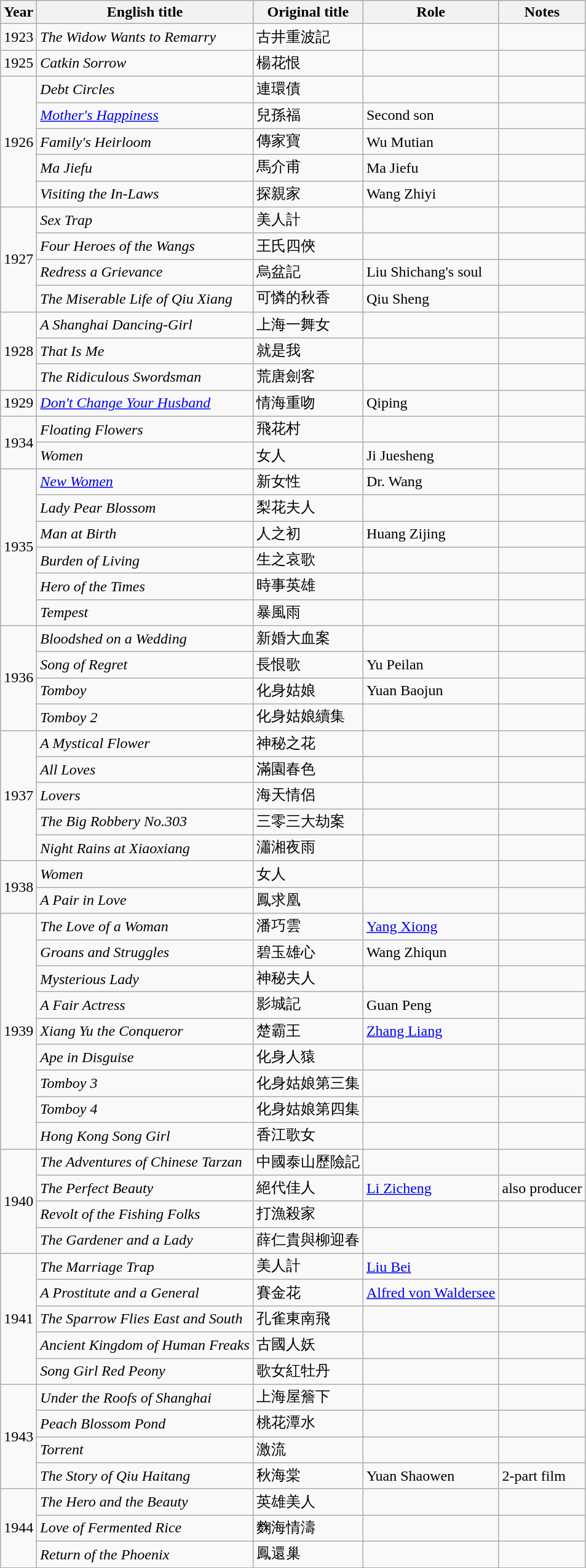<table class="wikitable sortable">
<tr>
<th>Year</th>
<th>English title</th>
<th>Original title</th>
<th>Role</th>
<th class="unsortable">Notes</th>
</tr>
<tr>
<td>1923</td>
<td><em>The Widow Wants to Remarry</em></td>
<td>古井重波記</td>
<td></td>
<td></td>
</tr>
<tr>
<td>1925</td>
<td><em>Catkin Sorrow</em></td>
<td>楊花恨</td>
<td></td>
<td></td>
</tr>
<tr>
<td rowspan=5>1926</td>
<td><em>Debt Circles</em></td>
<td>連環債</td>
<td></td>
<td></td>
</tr>
<tr>
<td><em><a href='#'>Mother's Happiness</a></em></td>
<td>兒孫福</td>
<td>Second son</td>
<td></td>
</tr>
<tr>
<td><em>Family's Heirloom</em></td>
<td>傳家寶</td>
<td>Wu Mutian</td>
<td></td>
</tr>
<tr>
<td><em>Ma Jiefu</em></td>
<td>馬介甫</td>
<td>Ma Jiefu</td>
<td></td>
</tr>
<tr>
<td><em>Visiting the In-Laws</em></td>
<td>探親家</td>
<td>Wang Zhiyi</td>
<td></td>
</tr>
<tr>
<td rowspan=4>1927</td>
<td><em>Sex Trap</em></td>
<td>美人計</td>
<td></td>
<td></td>
</tr>
<tr>
<td><em>Four Heroes of the Wangs</em></td>
<td>王氏四俠</td>
<td></td>
<td></td>
</tr>
<tr>
<td><em>Redress a Grievance</em></td>
<td>烏盆記</td>
<td>Liu Shichang's soul</td>
<td></td>
</tr>
<tr>
<td><em>The Miserable Life of Qiu Xiang</em></td>
<td>可憐的秋香</td>
<td>Qiu Sheng</td>
<td></td>
</tr>
<tr>
<td rowspan=3>1928</td>
<td><em>A Shanghai Dancing-Girl</em></td>
<td>上海一舞女</td>
<td></td>
<td></td>
</tr>
<tr>
<td><em>That Is Me</em></td>
<td>就是我</td>
<td></td>
<td></td>
</tr>
<tr>
<td><em>The Ridiculous Swordsman</em></td>
<td>荒唐劍客</td>
<td></td>
<td></td>
</tr>
<tr>
<td>1929</td>
<td><em><a href='#'>Don't Change Your Husband</a></em></td>
<td>情海重吻</td>
<td>Qiping</td>
<td></td>
</tr>
<tr>
<td rowspan=2>1934</td>
<td><em>Floating Flowers</em></td>
<td>飛花村</td>
<td></td>
<td></td>
</tr>
<tr>
<td><em>Women</em></td>
<td>女人</td>
<td>Ji Juesheng</td>
<td></td>
</tr>
<tr>
<td rowspan=6>1935</td>
<td><em><a href='#'>New Women</a></em></td>
<td>新女性</td>
<td>Dr. Wang</td>
<td></td>
</tr>
<tr>
<td><em>Lady Pear Blossom</em></td>
<td>梨花夫人</td>
<td></td>
<td></td>
</tr>
<tr>
<td><em>Man at Birth</em></td>
<td>人之初</td>
<td>Huang Zijing</td>
<td></td>
</tr>
<tr>
<td><em>Burden of Living</em></td>
<td>生之哀歌</td>
<td></td>
<td></td>
</tr>
<tr>
<td><em>Hero of the Times</em></td>
<td>時事英雄</td>
<td></td>
<td></td>
</tr>
<tr>
<td><em>Tempest</em></td>
<td>暴風雨</td>
<td></td>
<td></td>
</tr>
<tr>
<td rowspan=4>1936</td>
<td><em>Bloodshed on a Wedding</em></td>
<td>新婚大血案</td>
<td></td>
<td></td>
</tr>
<tr>
<td><em>Song of Regret</em></td>
<td>長恨歌</td>
<td>Yu Peilan</td>
<td></td>
</tr>
<tr>
<td><em>Tomboy</em></td>
<td>化身姑娘</td>
<td>Yuan Baojun</td>
<td></td>
</tr>
<tr>
<td><em>Tomboy 2</em></td>
<td>化身姑娘續集</td>
<td></td>
<td></td>
</tr>
<tr>
<td rowspan=5>1937</td>
<td><em>A Mystical Flower</em></td>
<td>神秘之花</td>
<td></td>
<td></td>
</tr>
<tr>
<td><em>All Loves</em></td>
<td>滿園春色</td>
<td></td>
</tr>
<tr>
<td><em>Lovers</em></td>
<td>海天情侶</td>
<td></td>
<td></td>
</tr>
<tr>
<td><em>The Big Robbery No.303</em></td>
<td>三零三大劫案</td>
<td></td>
<td></td>
</tr>
<tr>
<td><em>Night Rains at Xiaoxiang</em></td>
<td>瀟湘夜雨</td>
<td></td>
<td></td>
</tr>
<tr>
<td rowspan=2>1938</td>
<td><em>Women</em></td>
<td>女人</td>
<td></td>
<td></td>
</tr>
<tr>
<td><em>A Pair in Love</em></td>
<td>鳳求凰</td>
<td></td>
<td></td>
</tr>
<tr>
<td rowspan=9>1939</td>
<td><em>The Love of a Woman</em></td>
<td>潘巧雲</td>
<td><a href='#'>Yang Xiong</a></td>
<td></td>
</tr>
<tr>
<td><em>Groans and Struggles</em></td>
<td>碧玉雄心</td>
<td>Wang Zhiqun</td>
<td></td>
</tr>
<tr>
<td><em>Mysterious Lady</em></td>
<td>神秘夫人</td>
<td></td>
<td></td>
</tr>
<tr>
<td><em>A Fair Actress</em></td>
<td>影城記</td>
<td>Guan Peng</td>
<td></td>
</tr>
<tr>
<td><em>Xiang Yu the Conqueror</em></td>
<td>楚霸王</td>
<td><a href='#'>Zhang Liang</a></td>
<td></td>
</tr>
<tr>
<td><em>Ape in Disguise</em></td>
<td>化身人猿</td>
<td></td>
<td></td>
</tr>
<tr>
<td><em>Tomboy 3</em></td>
<td>化身姑娘第三集</td>
<td></td>
<td></td>
</tr>
<tr>
<td><em>Tomboy 4</em></td>
<td>化身姑娘第四集</td>
<td></td>
<td></td>
</tr>
<tr>
<td><em>Hong Kong Song Girl</em></td>
<td>香江歌女</td>
<td></td>
<td></td>
</tr>
<tr>
<td rowspan=4>1940</td>
<td><em>The Adventures of Chinese Tarzan</em></td>
<td>中國泰山歷險記</td>
<td></td>
<td></td>
</tr>
<tr>
<td><em>The Perfect Beauty</em></td>
<td>絕代佳人</td>
<td><a href='#'>Li Zicheng</a></td>
<td>also producer</td>
</tr>
<tr>
<td><em>Revolt of the Fishing Folks</em></td>
<td>打漁殺家</td>
<td></td>
<td></td>
</tr>
<tr>
<td><em>The Gardener and a Lady</em></td>
<td>薛仁貴與柳迎春</td>
<td></td>
<td></td>
</tr>
<tr>
<td rowspan=5>1941</td>
<td><em>The Marriage Trap</em></td>
<td>美人計</td>
<td><a href='#'>Liu Bei</a></td>
<td></td>
</tr>
<tr>
<td><em>A Prostitute and a General</em></td>
<td>賽金花</td>
<td><a href='#'>Alfred von Waldersee</a></td>
<td></td>
</tr>
<tr>
<td><em>The Sparrow Flies East and South</em></td>
<td>孔雀東南飛</td>
<td></td>
<td></td>
</tr>
<tr>
<td><em>Ancient Kingdom of Human Freaks</em></td>
<td>古國人妖</td>
<td></td>
<td></td>
</tr>
<tr>
<td><em>Song Girl Red Peony</em></td>
<td>歌女紅牡丹</td>
<td></td>
<td></td>
</tr>
<tr>
<td rowspan=4>1943</td>
<td><em>Under the Roofs of Shanghai</em></td>
<td>上海屋簷下</td>
<td></td>
<td></td>
</tr>
<tr>
<td><em>Peach Blossom Pond</em></td>
<td>桃花潭水</td>
<td></td>
<td></td>
</tr>
<tr>
<td><em>Torrent</em></td>
<td>激流</td>
<td></td>
<td></td>
</tr>
<tr>
<td><em>The Story of Qiu Haitang</em></td>
<td>秋海棠</td>
<td>Yuan Shaowen</td>
<td>2-part film</td>
</tr>
<tr>
<td rowspan=3>1944</td>
<td><em>The Hero and the Beauty</em></td>
<td>英雄美人</td>
<td></td>
<td></td>
</tr>
<tr>
<td><em>Love of Fermented Rice</em></td>
<td>麴海情濤</td>
<td></td>
<td></td>
</tr>
<tr>
<td><em>Return of the Phoenix</em></td>
<td>鳳還巢</td>
<td></td>
<td></td>
</tr>
</table>
